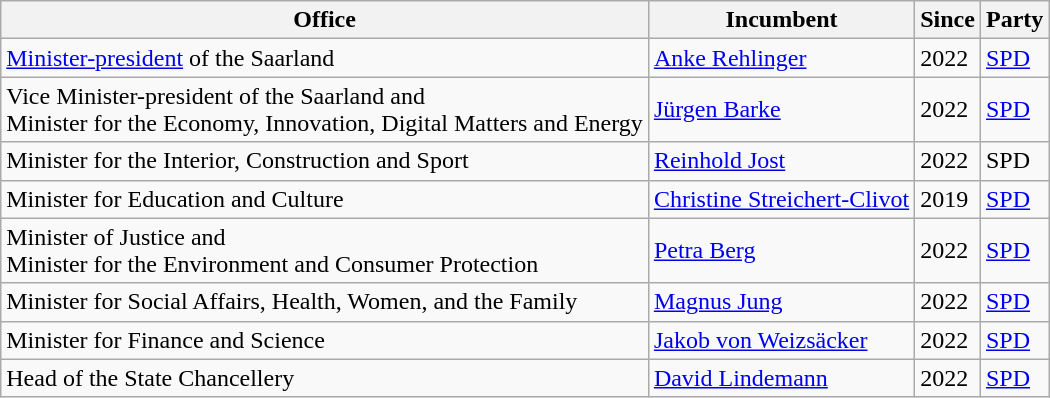<table class="wikitable">
<tr>
<th>Office</th>
<th>Incumbent</th>
<th>Since</th>
<th>Party</th>
</tr>
<tr>
<td><a href='#'>Minister-president</a> of the Saarland</td>
<td><a href='#'>Anke Rehlinger</a></td>
<td>2022</td>
<td><a href='#'>SPD</a></td>
</tr>
<tr>
<td>Vice Minister-president of the Saarland and <br>Minister for the Economy, Innovation, Digital Matters and Energy</td>
<td><a href='#'>Jürgen Barke</a></td>
<td>2022</td>
<td><a href='#'>SPD</a></td>
</tr>
<tr>
<td>Minister for the Interior, Construction and Sport</td>
<td><a href='#'>Reinhold Jost</a></td>
<td>2022</td>
<td>SPD</td>
</tr>
<tr>
<td>Minister for Education and Culture</td>
<td><a href='#'>Christine Streichert-Clivot</a></td>
<td>2019</td>
<td><a href='#'>SPD</a></td>
</tr>
<tr>
<td>Minister of Justice and <br>Minister for the Environment and Consumer Protection</td>
<td><a href='#'>Petra Berg</a></td>
<td>2022</td>
<td><a href='#'>SPD</a></td>
</tr>
<tr>
<td>Minister for Social Affairs, Health, Women, and the Family</td>
<td><a href='#'>Magnus Jung</a></td>
<td>2022</td>
<td><a href='#'>SPD</a></td>
</tr>
<tr>
<td>Minister for Finance and Science</td>
<td><a href='#'>Jakob von Weizsäcker</a></td>
<td>2022</td>
<td><a href='#'>SPD</a></td>
</tr>
<tr>
<td>Head of the State Chancellery</td>
<td><a href='#'>David Lindemann</a></td>
<td>2022</td>
<td><a href='#'>SPD</a></td>
</tr>
</table>
